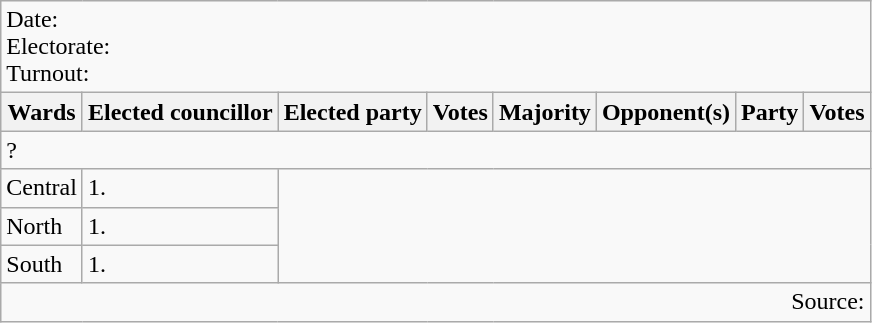<table class=wikitable>
<tr>
<td colspan=8>Date: <br>Electorate: <br>Turnout:</td>
</tr>
<tr>
<th>Wards</th>
<th>Elected councillor</th>
<th>Elected party</th>
<th>Votes</th>
<th>Majority</th>
<th>Opponent(s)</th>
<th>Party</th>
<th>Votes</th>
</tr>
<tr>
<td colspan=8>? </td>
</tr>
<tr>
<td>Central</td>
<td>1.</td>
</tr>
<tr>
<td>North</td>
<td>1.</td>
</tr>
<tr>
<td>South</td>
<td>1.</td>
</tr>
<tr>
<td colspan=8 align=right>Source:</td>
</tr>
</table>
